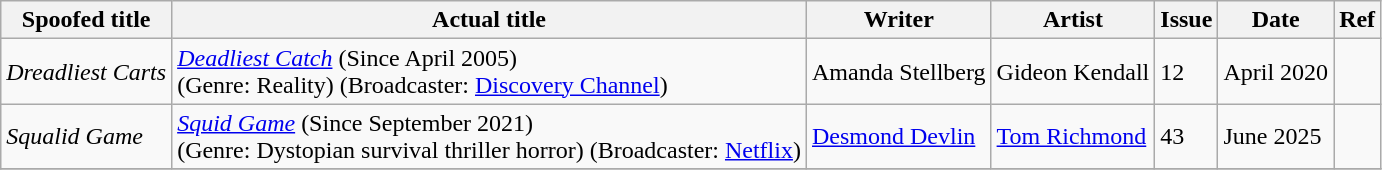<table class="wikitable sortable">
<tr>
<th><strong>Spoofed title</strong></th>
<th><strong>Actual title</strong></th>
<th><strong>Writer</strong></th>
<th><strong>Artist</strong></th>
<th><strong>Issue</strong></th>
<th><strong>Date</strong></th>
<th><strong>Ref</strong></th>
</tr>
<tr>
<td><em>Dreadliest Carts</em></td>
<td><em><a href='#'>Deadliest Catch</a></em> (Since April 2005)<br>(Genre: Reality) (Broadcaster: <a href='#'>Discovery Channel</a>)</td>
<td>Amanda Stellberg</td>
<td>Gideon Kendall</td>
<td>12</td>
<td>April 2020</td>
<td></td>
</tr>
<tr>
<td><em>Squalid Game</em></td>
<td><em><a href='#'>Squid Game</a></em> (Since September 2021)<br>(Genre: Dystopian survival thriller horror) (Broadcaster: <a href='#'>Netflix</a>)</td>
<td><a href='#'>Desmond Devlin</a></td>
<td><a href='#'>Tom Richmond</a></td>
<td>43</td>
<td>June 2025</td>
<td></td>
</tr>
<tr>
</tr>
</table>
